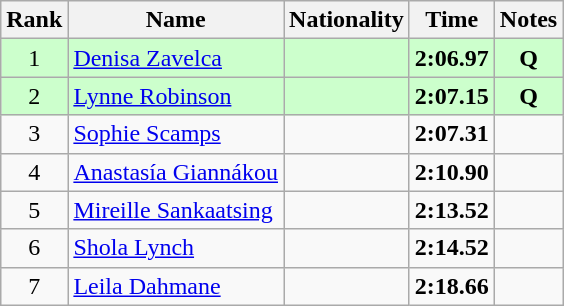<table class="wikitable sortable" style="text-align:center">
<tr>
<th>Rank</th>
<th>Name</th>
<th>Nationality</th>
<th>Time</th>
<th>Notes</th>
</tr>
<tr bgcolor=ccffcc>
<td>1</td>
<td align=left><a href='#'>Denisa Zavelca</a></td>
<td align=left></td>
<td><strong>2:06.97</strong></td>
<td><strong>Q</strong></td>
</tr>
<tr bgcolor=ccffcc>
<td>2</td>
<td align=left><a href='#'>Lynne Robinson</a></td>
<td align=left></td>
<td><strong>2:07.15</strong></td>
<td><strong>Q</strong></td>
</tr>
<tr>
<td>3</td>
<td align=left><a href='#'>Sophie Scamps</a></td>
<td align=left></td>
<td><strong>2:07.31</strong></td>
<td></td>
</tr>
<tr>
<td>4</td>
<td align=left><a href='#'>Anastasía Giannákou</a></td>
<td align=left></td>
<td><strong>2:10.90</strong></td>
<td></td>
</tr>
<tr>
<td>5</td>
<td align=left><a href='#'>Mireille Sankaatsing</a></td>
<td align=left></td>
<td><strong>2:13.52</strong></td>
<td></td>
</tr>
<tr>
<td>6</td>
<td align=left><a href='#'>Shola Lynch</a></td>
<td align=left></td>
<td><strong>2:14.52</strong></td>
<td></td>
</tr>
<tr>
<td>7</td>
<td align=left><a href='#'>Leila Dahmane</a></td>
<td align=left></td>
<td><strong>2:18.66</strong></td>
<td></td>
</tr>
</table>
